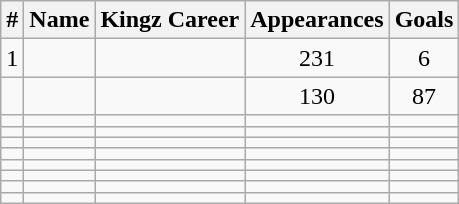<table class="wikitable sortable" style="text-align: center;">
<tr>
<th>#</th>
<th>Name</th>
<th>Kingz Career</th>
<th>Appearances</th>
<th>Goals</th>
</tr>
<tr>
<td align="left">1</td>
<td align="left"> </td>
<td></td>
<td>231</td>
<td>6</td>
</tr>
<tr>
<td align="left"></td>
<td align="left"> </td>
<td></td>
<td>130</td>
<td>87</td>
</tr>
<tr>
<td align="left"></td>
<td align="left"> </td>
<td></td>
<td></td>
<td></td>
</tr>
<tr>
<td align="left"></td>
<td align="left"> </td>
<td></td>
<td></td>
<td></td>
</tr>
<tr>
<td align="left"></td>
<td align="left"> </td>
<td></td>
<td></td>
<td></td>
</tr>
<tr>
<td align="left"></td>
<td align="left"> </td>
<td></td>
<td></td>
<td></td>
</tr>
<tr>
<td align="left"></td>
<td align="left"> </td>
<td></td>
<td></td>
<td></td>
</tr>
<tr>
<td align="left"></td>
<td align="left"> </td>
<td></td>
<td></td>
<td></td>
</tr>
<tr>
<td align="left"></td>
<td align="left"> </td>
<td></td>
<td></td>
<td></td>
</tr>
<tr>
<td align="left"></td>
<td align="left"> </td>
<td></td>
<td></td>
<td></td>
</tr>
</table>
